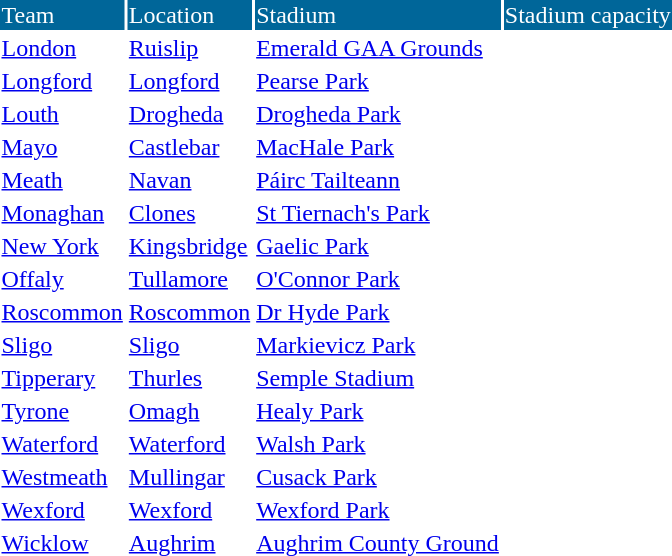<table cellpadding="1" 1px #aaa 90%;">
<tr style="background:#069; color:white;">
<td>Team</td>
<td>Location</td>
<td>Stadium</td>
<td>Stadium capacity</td>
</tr>
<tr>
<td><a href='#'>London</a></td>
<td><a href='#'>Ruislip</a></td>
<td><a href='#'>Emerald GAA Grounds</a></td>
<td></td>
</tr>
<tr>
<td><a href='#'>Longford</a></td>
<td><a href='#'>Longford</a></td>
<td><a href='#'>Pearse Park</a></td>
<td></td>
</tr>
<tr>
<td><a href='#'>Louth</a></td>
<td><a href='#'>Drogheda</a></td>
<td><a href='#'>Drogheda Park</a></td>
<td></td>
</tr>
<tr>
<td><a href='#'>Mayo</a></td>
<td><a href='#'>Castlebar</a></td>
<td><a href='#'>MacHale Park</a></td>
<td></td>
</tr>
<tr>
<td><a href='#'>Meath</a></td>
<td><a href='#'>Navan</a></td>
<td><a href='#'>Páirc Tailteann</a></td>
<td></td>
</tr>
<tr>
<td><a href='#'>Monaghan</a></td>
<td><a href='#'>Clones</a></td>
<td><a href='#'>St Tiernach's Park</a></td>
<td></td>
</tr>
<tr>
<td><a href='#'>New York</a></td>
<td><a href='#'>Kingsbridge</a></td>
<td><a href='#'>Gaelic Park</a></td>
<td></td>
</tr>
<tr>
<td><a href='#'>Offaly</a></td>
<td><a href='#'>Tullamore</a></td>
<td><a href='#'>O'Connor Park</a></td>
<td></td>
</tr>
<tr>
<td><a href='#'>Roscommon</a></td>
<td><a href='#'>Roscommon</a></td>
<td><a href='#'>Dr Hyde Park</a></td>
<td></td>
</tr>
<tr>
<td><a href='#'>Sligo</a></td>
<td><a href='#'>Sligo</a></td>
<td><a href='#'>Markievicz Park</a></td>
<td></td>
</tr>
<tr>
<td><a href='#'>Tipperary</a></td>
<td><a href='#'>Thurles</a></td>
<td><a href='#'>Semple Stadium</a></td>
<td></td>
</tr>
<tr>
<td><a href='#'>Tyrone</a></td>
<td><a href='#'>Omagh</a></td>
<td><a href='#'>Healy Park</a></td>
<td></td>
</tr>
<tr>
<td><a href='#'>Waterford</a></td>
<td><a href='#'>Waterford</a></td>
<td><a href='#'>Walsh Park</a></td>
<td></td>
</tr>
<tr>
<td><a href='#'>Westmeath</a></td>
<td><a href='#'>Mullingar</a></td>
<td><a href='#'>Cusack Park</a></td>
<td></td>
</tr>
<tr>
<td><a href='#'>Wexford</a></td>
<td><a href='#'>Wexford</a></td>
<td><a href='#'>Wexford Park</a></td>
<td></td>
</tr>
<tr>
<td><a href='#'>Wicklow</a></td>
<td><a href='#'>Aughrim</a></td>
<td><a href='#'>Aughrim County Ground</a></td>
<td></td>
</tr>
</table>
